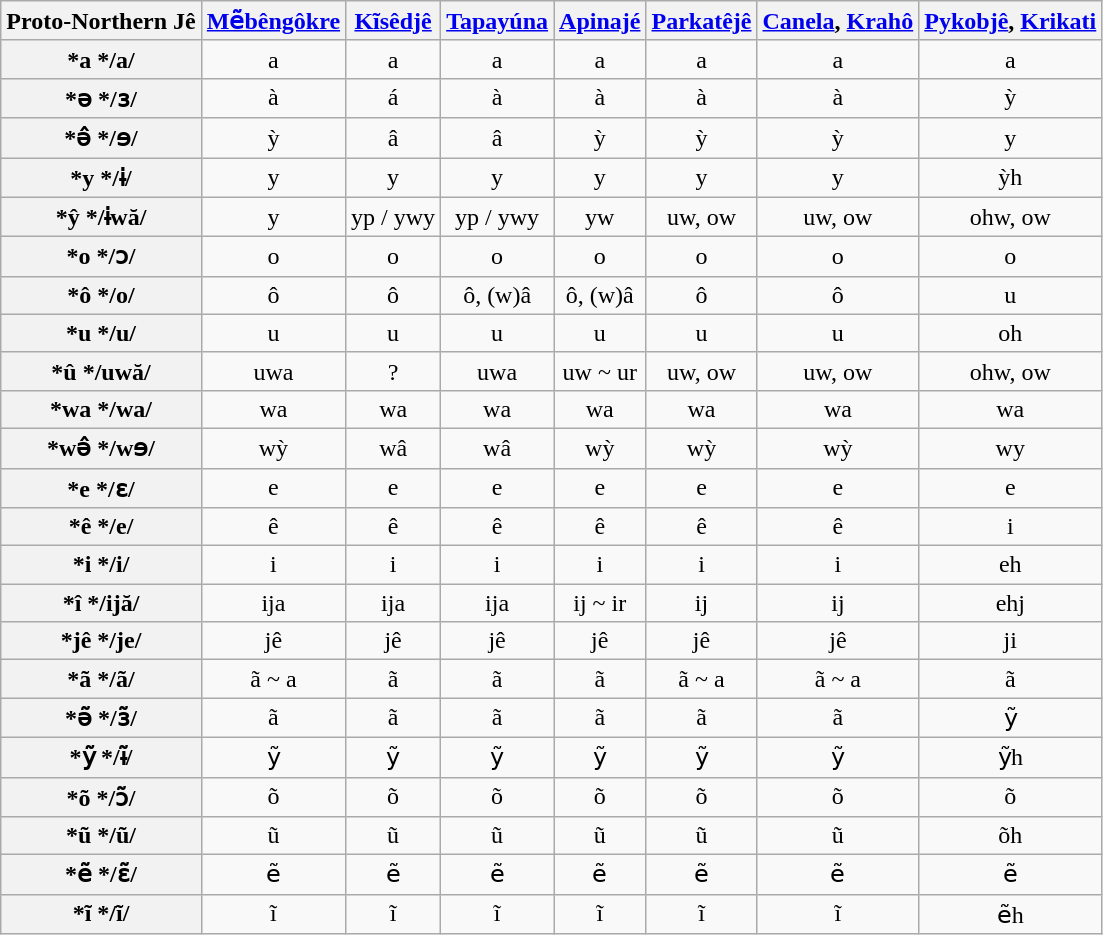<table class="wikitable" style="text-align: center;">
<tr>
<th>Proto-Northern Jê</th>
<th><a href='#'>Mẽbêngôkre</a></th>
<th><a href='#'>Kĩsêdjê</a></th>
<th><a href='#'>Tapayúna</a></th>
<th><a href='#'>Apinajé</a></th>
<th><a href='#'>Parkatêjê</a></th>
<th><a href='#'>Canela</a>, <a href='#'>Krahô</a></th>
<th><a href='#'>Pykobjê</a>, <a href='#'>Krikati</a></th>
</tr>
<tr>
<th>*a */a/</th>
<td>a</td>
<td>a</td>
<td>a</td>
<td>a</td>
<td>a</td>
<td>a</td>
<td>a</td>
</tr>
<tr>
<th>*ə */ɜ/</th>
<td>à</td>
<td>á</td>
<td>à</td>
<td>à</td>
<td>à</td>
<td>à</td>
<td>ỳ</td>
</tr>
<tr>
<th>*ə̂ */ɘ/</th>
<td>ỳ</td>
<td>â</td>
<td>â</td>
<td>ỳ</td>
<td>ỳ</td>
<td>ỳ</td>
<td>y</td>
</tr>
<tr>
<th>*y */ɨ/</th>
<td>y</td>
<td>y</td>
<td>y</td>
<td>y</td>
<td>y</td>
<td>y</td>
<td>ỳh</td>
</tr>
<tr>
<th>*ŷ */ɨwă/</th>
<td>y</td>
<td>yp / ywy</td>
<td>yp / ywy</td>
<td>yw</td>
<td>uw, ow</td>
<td>uw, ow</td>
<td>ohw, ow</td>
</tr>
<tr>
<th>*o */ɔ/</th>
<td>o</td>
<td>o</td>
<td>o</td>
<td>o</td>
<td>o</td>
<td>o</td>
<td>o</td>
</tr>
<tr>
<th>*ô */o/</th>
<td>ô</td>
<td>ô</td>
<td>ô, (w)â</td>
<td>ô, (w)â</td>
<td>ô</td>
<td>ô</td>
<td>u</td>
</tr>
<tr>
<th>*u */u/</th>
<td>u</td>
<td>u</td>
<td>u</td>
<td>u</td>
<td>u</td>
<td>u</td>
<td>oh</td>
</tr>
<tr>
<th>*û */uwă/</th>
<td>uwa</td>
<td>?</td>
<td>uwa</td>
<td>uw ~ ur</td>
<td>uw, ow</td>
<td>uw, ow</td>
<td>ohw, ow</td>
</tr>
<tr>
<th>*wa */wa/</th>
<td>wa</td>
<td>wa</td>
<td>wa</td>
<td>wa</td>
<td>wa</td>
<td>wa</td>
<td>wa</td>
</tr>
<tr>
<th>*wə̂ */wɘ/</th>
<td>wỳ</td>
<td>wâ</td>
<td>wâ</td>
<td>wỳ</td>
<td>wỳ</td>
<td>wỳ</td>
<td>wy</td>
</tr>
<tr>
<th>*e */ɛ/</th>
<td>e</td>
<td>e</td>
<td>e</td>
<td>e</td>
<td>e</td>
<td>e</td>
<td>e</td>
</tr>
<tr>
<th>*ê */e/</th>
<td>ê</td>
<td>ê</td>
<td>ê</td>
<td>ê</td>
<td>ê</td>
<td>ê</td>
<td>i</td>
</tr>
<tr>
<th>*i */i/</th>
<td>i</td>
<td>i</td>
<td>i</td>
<td>i</td>
<td>i</td>
<td>i</td>
<td>eh</td>
</tr>
<tr>
<th>*î */ijă/</th>
<td>ija</td>
<td>ija</td>
<td>ija</td>
<td>ij ~ ir</td>
<td>ij</td>
<td>ij</td>
<td>ehj</td>
</tr>
<tr>
<th>*jê */je/</th>
<td>jê</td>
<td>jê</td>
<td>jê</td>
<td>jê</td>
<td>jê</td>
<td>jê</td>
<td>ji</td>
</tr>
<tr>
<th>*ã */ã/</th>
<td>ã ~ a</td>
<td>ã</td>
<td>ã</td>
<td>ã</td>
<td>ã ~ a</td>
<td>ã ~ a</td>
<td>ã</td>
</tr>
<tr>
<th>*ə̃ */ɜ̃/</th>
<td>ã</td>
<td>ã</td>
<td>ã</td>
<td>ã</td>
<td>ã</td>
<td>ã</td>
<td>ỹ</td>
</tr>
<tr>
<th>*ỹ */ɨ̃/</th>
<td>ỹ</td>
<td>ỹ</td>
<td>ỹ</td>
<td>ỹ</td>
<td>ỹ</td>
<td>ỹ</td>
<td>ỹh</td>
</tr>
<tr>
<th>*õ */ɔ̃/</th>
<td>õ</td>
<td>õ</td>
<td>õ</td>
<td>õ</td>
<td>õ</td>
<td>õ</td>
<td>õ</td>
</tr>
<tr>
<th>*ũ */ũ/</th>
<td>ũ</td>
<td>ũ</td>
<td>ũ</td>
<td>ũ</td>
<td>ũ</td>
<td>ũ</td>
<td>õh</td>
</tr>
<tr>
<th>*ẽ */ɛ̃/</th>
<td>ẽ</td>
<td>ẽ</td>
<td>ẽ</td>
<td>ẽ</td>
<td>ẽ</td>
<td>ẽ</td>
<td>ẽ</td>
</tr>
<tr>
<th>*ĩ */ĩ/</th>
<td>ĩ</td>
<td>ĩ</td>
<td>ĩ</td>
<td>ĩ</td>
<td>ĩ</td>
<td>ĩ</td>
<td>ẽh</td>
</tr>
</table>
